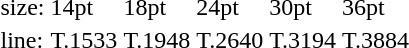<table style="margin-left:40px;">
<tr>
<td>size:</td>
<td>14pt</td>
<td>18pt</td>
<td>24pt</td>
<td>30pt</td>
<td>36pt</td>
</tr>
<tr>
<td>line:</td>
<td>T.1533</td>
<td>T.1948</td>
<td>T.2640</td>
<td>T.3194</td>
<td>T.3884</td>
</tr>
</table>
